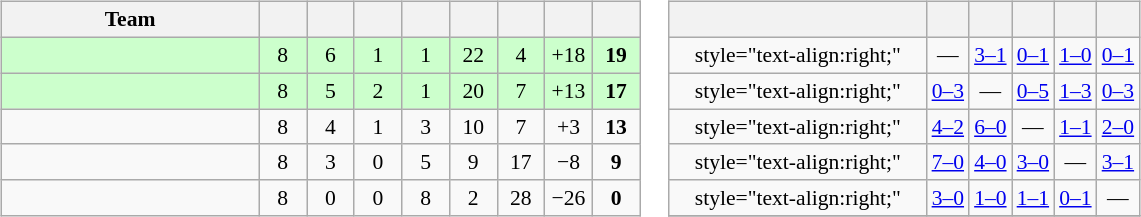<table>
<tr>
<td><br><table class="wikitable" style="text-align: center; font-size: 90%;">
<tr>
<th width=165>Team</th>
<th width=25></th>
<th width=25></th>
<th width=25></th>
<th width=25></th>
<th width=25></th>
<th width=25></th>
<th width=25></th>
<th width=25></th>
</tr>
<tr style="background:#cfc;">
<td align=left></td>
<td>8</td>
<td>6</td>
<td>1</td>
<td>1</td>
<td>22</td>
<td>4</td>
<td>+18</td>
<td><strong>19</strong></td>
</tr>
<tr style="background:#cfc;">
<td align=left></td>
<td>8</td>
<td>5</td>
<td>2</td>
<td>1</td>
<td>20</td>
<td>7</td>
<td>+13</td>
<td><strong>17</strong></td>
</tr>
<tr>
<td align=left></td>
<td>8</td>
<td>4</td>
<td>1</td>
<td>3</td>
<td>10</td>
<td>7</td>
<td>+3</td>
<td><strong>13</strong></td>
</tr>
<tr>
<td align=left></td>
<td>8</td>
<td>3</td>
<td>0</td>
<td>5</td>
<td>9</td>
<td>17</td>
<td>−8</td>
<td><strong>9</strong></td>
</tr>
<tr>
<td align=left></td>
<td>8</td>
<td>0</td>
<td>0</td>
<td>8</td>
<td>2</td>
<td>28</td>
<td>−26</td>
<td><strong>0</strong></td>
</tr>
</table>
</td>
<td><br><table class="wikitable" style="text-align:center; font-size:90%;">
<tr>
<th width=165> </th>
<th></th>
<th></th>
<th></th>
<th></th>
<th></th>
</tr>
<tr>
<td>style="text-align:right;"</td>
<td>—</td>
<td><a href='#'>3–1</a></td>
<td><a href='#'>0–1</a></td>
<td><a href='#'>1–0</a></td>
<td><a href='#'>0–1</a></td>
</tr>
<tr>
<td>style="text-align:right;"</td>
<td><a href='#'>0–3</a></td>
<td>—</td>
<td><a href='#'>0–5</a></td>
<td><a href='#'>1–3</a></td>
<td><a href='#'>0–3</a></td>
</tr>
<tr>
<td>style="text-align:right;"</td>
<td><a href='#'>4–2</a></td>
<td><a href='#'>6–0</a></td>
<td>—</td>
<td><a href='#'>1–1</a></td>
<td><a href='#'>2–0</a></td>
</tr>
<tr>
<td>style="text-align:right;"</td>
<td><a href='#'>7–0</a></td>
<td><a href='#'>4–0</a></td>
<td><a href='#'>3–0</a></td>
<td>—</td>
<td><a href='#'>3–1</a></td>
</tr>
<tr>
<td>style="text-align:right;"</td>
<td><a href='#'>3–0</a></td>
<td><a href='#'>1–0</a></td>
<td><a href='#'>1–1</a></td>
<td><a href='#'>0–1</a></td>
<td>—</td>
</tr>
<tr>
</tr>
</table>
</td>
</tr>
</table>
